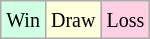<table class="wikitable">
<tr>
<td style="background-color: #d0ffe3;"><small>Win</small></td>
<td style="background-color: #ffffdd;"><small>Draw</small></td>
<td style="background-color: #ffd0e3;"><small>Loss</small></td>
</tr>
</table>
